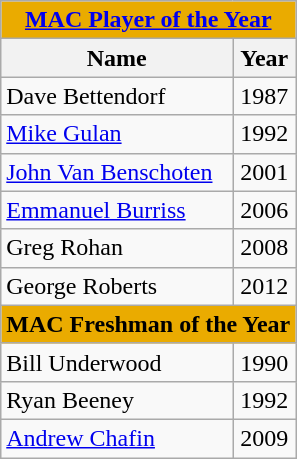<table class="wikitable">
<tr>
<th colspan=2 style="background:#eaab00;"><a href='#'>MAC Player of the Year</a></th>
</tr>
<tr>
<th>Name</th>
<th>Year</th>
</tr>
<tr>
<td>Dave Bettendorf</td>
<td align=center>1987</td>
</tr>
<tr>
<td><a href='#'>Mike Gulan</a></td>
<td align=center>1992</td>
</tr>
<tr>
<td><a href='#'>John Van Benschoten</a></td>
<td align=center>2001</td>
</tr>
<tr>
<td><a href='#'>Emmanuel Burriss</a></td>
<td align=center>2006</td>
</tr>
<tr>
<td>Greg Rohan</td>
<td align=center>2008</td>
</tr>
<tr>
<td>George Roberts</td>
<td align=center>2012</td>
</tr>
<tr>
<th colspan=2 style="background:#eaab00;">MAC Freshman of the Year</th>
</tr>
<tr>
<td>Bill Underwood</td>
<td align=center>1990</td>
</tr>
<tr>
<td>Ryan Beeney</td>
<td align=center>1992</td>
</tr>
<tr>
<td><a href='#'>Andrew Chafin</a></td>
<td align=center>2009</td>
</tr>
</table>
